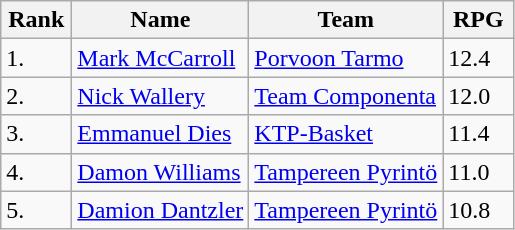<table class="wikitable">
<tr>
<th width=40>Rank</th>
<th>Name</th>
<th>Team</th>
<th width=40>RPG</th>
</tr>
<tr>
<td>1.</td>
<td> <a href='#'>Mark McCarroll</a></td>
<td><a href='#'>Porvoon Tarmo</a></td>
<td>12.4</td>
</tr>
<tr>
<td>2.</td>
<td> <a href='#'>Nick Wallery</a></td>
<td><a href='#'>Team Componenta</a></td>
<td>12.0</td>
</tr>
<tr>
<td>3.</td>
<td> <a href='#'>Emmanuel Dies</a></td>
<td><a href='#'>KTP-Basket</a></td>
<td>11.4</td>
</tr>
<tr>
<td>4.</td>
<td> <a href='#'>Damon Williams</a></td>
<td><a href='#'>Tampereen Pyrintö</a></td>
<td>11.0</td>
</tr>
<tr>
<td>5.</td>
<td> <a href='#'>Damion Dantzler</a></td>
<td><a href='#'>Tampereen Pyrintö</a></td>
<td>10.8</td>
</tr>
</table>
